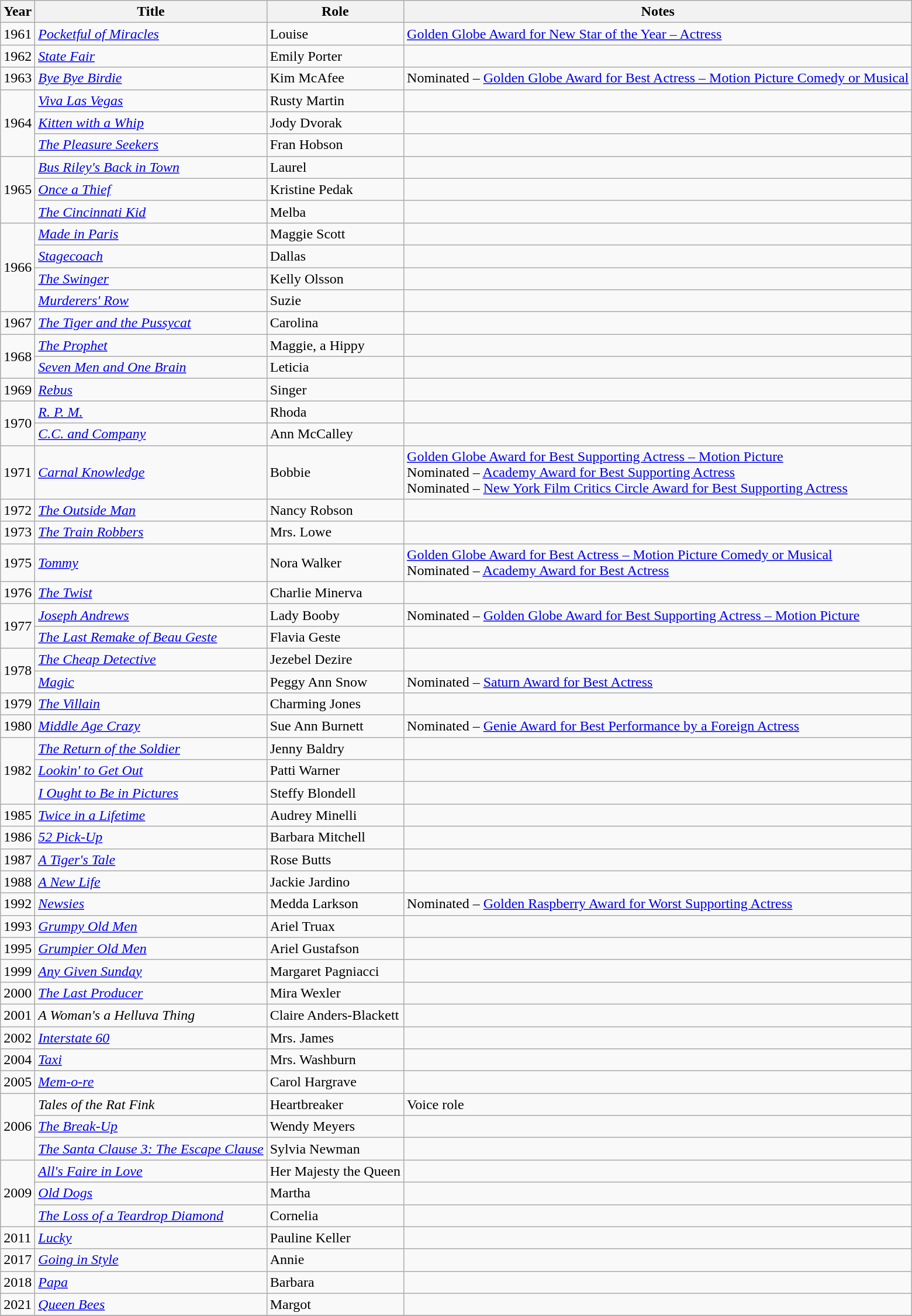<table class="wikitable sortable">
<tr>
<th>Year</th>
<th>Title</th>
<th>Role</th>
<th>Notes</th>
</tr>
<tr>
<td>1961</td>
<td><em><a href='#'>Pocketful of Miracles</a></em></td>
<td>Louise</td>
<td><a href='#'>Golden Globe Award for New Star of the Year – Actress</a></td>
</tr>
<tr>
<td>1962</td>
<td><em><a href='#'>State Fair</a></em></td>
<td>Emily Porter</td>
<td></td>
</tr>
<tr>
<td>1963</td>
<td><em><a href='#'>Bye Bye Birdie</a></em></td>
<td>Kim McAfee</td>
<td>Nominated – <a href='#'>Golden Globe Award for Best Actress – Motion Picture Comedy or Musical</a></td>
</tr>
<tr>
<td rowspan=3>1964</td>
<td><em><a href='#'>Viva Las Vegas</a></em></td>
<td>Rusty Martin</td>
<td></td>
</tr>
<tr>
<td><em><a href='#'>Kitten with a Whip</a></em></td>
<td>Jody Dvorak</td>
<td></td>
</tr>
<tr>
<td><em><a href='#'>The Pleasure Seekers</a></em></td>
<td>Fran Hobson</td>
<td></td>
</tr>
<tr>
<td rowspan=3>1965</td>
<td><em><a href='#'>Bus Riley's Back in Town</a></em></td>
<td>Laurel</td>
<td></td>
</tr>
<tr>
<td><em><a href='#'>Once a Thief</a></em></td>
<td>Kristine Pedak</td>
<td></td>
</tr>
<tr>
<td><em><a href='#'>The Cincinnati Kid</a></em></td>
<td>Melba</td>
<td></td>
</tr>
<tr>
<td rowspan=4>1966</td>
<td><em><a href='#'>Made in Paris</a></em></td>
<td>Maggie Scott</td>
<td></td>
</tr>
<tr>
<td><em><a href='#'>Stagecoach</a></em></td>
<td>Dallas</td>
<td></td>
</tr>
<tr>
<td><em><a href='#'>The Swinger</a></em></td>
<td>Kelly Olsson</td>
<td></td>
</tr>
<tr>
<td><em><a href='#'>Murderers' Row</a></em></td>
<td>Suzie</td>
<td></td>
</tr>
<tr>
<td>1967</td>
<td><em><a href='#'>The Tiger and the Pussycat</a></em></td>
<td>Carolina</td>
<td></td>
</tr>
<tr>
<td rowspan=2>1968</td>
<td><em><a href='#'>The Prophet</a></em></td>
<td>Maggie, a Hippy</td>
<td></td>
</tr>
<tr>
<td><em><a href='#'>Seven Men and One Brain</a></em></td>
<td>Leticia</td>
<td></td>
</tr>
<tr>
<td>1969</td>
<td><em><a href='#'>Rebus</a></em></td>
<td>Singer</td>
<td></td>
</tr>
<tr>
<td rowspan=2>1970</td>
<td><em><a href='#'>R. P. M.</a></em></td>
<td>Rhoda</td>
<td></td>
</tr>
<tr>
<td><em><a href='#'>C.C. and Company</a></em></td>
<td>Ann McCalley</td>
<td></td>
</tr>
<tr>
<td>1971</td>
<td><em><a href='#'>Carnal Knowledge</a></em></td>
<td>Bobbie</td>
<td><a href='#'>Golden Globe Award for Best Supporting Actress – Motion Picture</a><br>Nominated – <a href='#'>Academy Award for Best Supporting Actress</a><br>Nominated – <a href='#'>New York Film Critics Circle Award for Best Supporting Actress</a></td>
</tr>
<tr>
<td>1972</td>
<td><em><a href='#'>The Outside Man</a></em></td>
<td>Nancy Robson</td>
<td></td>
</tr>
<tr>
<td>1973</td>
<td><em><a href='#'>The Train Robbers</a></em></td>
<td>Mrs. Lowe</td>
<td></td>
</tr>
<tr>
<td>1975</td>
<td><em><a href='#'>Tommy</a></em></td>
<td>Nora Walker</td>
<td><a href='#'>Golden Globe Award for Best Actress – Motion Picture Comedy or Musical</a><br>Nominated – <a href='#'>Academy Award for Best Actress</a></td>
</tr>
<tr>
<td>1976</td>
<td><em><a href='#'>The Twist</a></em></td>
<td>Charlie Minerva</td>
<td></td>
</tr>
<tr>
<td rowspan=2>1977</td>
<td><em><a href='#'>Joseph Andrews</a></em></td>
<td>Lady Booby</td>
<td>Nominated – <a href='#'>Golden Globe Award for Best Supporting Actress – Motion Picture</a></td>
</tr>
<tr>
<td><em><a href='#'>The Last Remake of Beau Geste</a></em></td>
<td>Flavia Geste</td>
<td></td>
</tr>
<tr>
<td rowspan=2>1978</td>
<td><em><a href='#'>The Cheap Detective</a></em></td>
<td>Jezebel Dezire</td>
<td></td>
</tr>
<tr>
<td><em><a href='#'>Magic</a></em></td>
<td>Peggy Ann Snow</td>
<td>Nominated – <a href='#'>Saturn Award for Best Actress</a></td>
</tr>
<tr>
<td>1979</td>
<td><em><a href='#'>The Villain</a></em></td>
<td>Charming Jones</td>
<td></td>
</tr>
<tr>
<td>1980</td>
<td><em><a href='#'>Middle Age Crazy</a></em></td>
<td>Sue Ann Burnett</td>
<td>Nominated – <a href='#'>Genie Award for Best Performance by a Foreign Actress</a></td>
</tr>
<tr>
<td rowspan=3>1982</td>
<td><em><a href='#'>The Return of the Soldier</a></em></td>
<td>Jenny Baldry</td>
<td></td>
</tr>
<tr>
<td><em><a href='#'>Lookin' to Get Out</a></em></td>
<td>Patti Warner</td>
<td></td>
</tr>
<tr>
<td><em><a href='#'>I Ought to Be in Pictures</a></em></td>
<td>Steffy Blondell</td>
<td></td>
</tr>
<tr>
<td>1985</td>
<td><em><a href='#'>Twice in a Lifetime</a></em></td>
<td>Audrey Minelli</td>
<td></td>
</tr>
<tr>
<td>1986</td>
<td><em><a href='#'>52 Pick-Up</a></em></td>
<td>Barbara Mitchell</td>
<td></td>
</tr>
<tr>
<td>1987</td>
<td><em><a href='#'>A Tiger's Tale</a></em></td>
<td>Rose Butts</td>
<td></td>
</tr>
<tr>
<td>1988</td>
<td><em><a href='#'>A New Life</a></em></td>
<td>Jackie Jardino</td>
<td></td>
</tr>
<tr>
<td>1992</td>
<td><em><a href='#'>Newsies</a></em></td>
<td>Medda Larkson</td>
<td>Nominated – <a href='#'>Golden Raspberry Award for Worst Supporting Actress</a></td>
</tr>
<tr>
<td>1993</td>
<td><em><a href='#'>Grumpy Old Men</a></em></td>
<td>Ariel Truax</td>
<td></td>
</tr>
<tr>
<td>1995</td>
<td><em><a href='#'>Grumpier Old Men</a></em></td>
<td>Ariel Gustafson</td>
<td></td>
</tr>
<tr>
<td>1999</td>
<td><em><a href='#'>Any Given Sunday</a></em></td>
<td>Margaret Pagniacci</td>
<td></td>
</tr>
<tr>
<td>2000</td>
<td><em><a href='#'>The Last Producer</a></em></td>
<td>Mira Wexler</td>
<td></td>
</tr>
<tr>
<td>2001</td>
<td><em>A Woman's a Helluva Thing</em></td>
<td>Claire Anders-Blackett</td>
<td></td>
</tr>
<tr>
<td>2002</td>
<td><em><a href='#'>Interstate 60</a></em></td>
<td>Mrs. James</td>
<td></td>
</tr>
<tr>
<td>2004</td>
<td><em><a href='#'>Taxi</a></em></td>
<td>Mrs. Washburn</td>
<td></td>
</tr>
<tr>
<td>2005</td>
<td><em><a href='#'>Mem-o-re</a></em></td>
<td>Carol Hargrave</td>
<td></td>
</tr>
<tr>
<td rowspan=3>2006</td>
<td><em>Tales of the Rat Fink</em></td>
<td>Heartbreaker</td>
<td>Voice role</td>
</tr>
<tr>
<td><em><a href='#'>The Break-Up</a></em></td>
<td>Wendy Meyers</td>
<td></td>
</tr>
<tr>
<td><em><a href='#'>The Santa Clause 3: The Escape Clause</a></em></td>
<td>Sylvia Newman</td>
<td></td>
</tr>
<tr>
<td rowspan=3>2009</td>
<td><em><a href='#'>All's Faire in Love</a></em></td>
<td>Her Majesty the Queen</td>
<td></td>
</tr>
<tr>
<td><em><a href='#'>Old Dogs</a></em></td>
<td>Martha</td>
<td></td>
</tr>
<tr>
<td><em><a href='#'>The Loss of a Teardrop Diamond</a></em></td>
<td>Cornelia</td>
<td></td>
</tr>
<tr>
<td>2011</td>
<td><em><a href='#'>Lucky</a></em></td>
<td>Pauline Keller</td>
<td></td>
</tr>
<tr>
<td>2017</td>
<td><em><a href='#'>Going in Style</a></em></td>
<td>Annie</td>
<td></td>
</tr>
<tr>
<td>2018</td>
<td><em><a href='#'>Papa</a></em></td>
<td>Barbara</td>
<td></td>
</tr>
<tr>
<td>2021</td>
<td><em><a href='#'>Queen Bees</a></em></td>
<td>Margot</td>
<td></td>
</tr>
<tr>
</tr>
</table>
